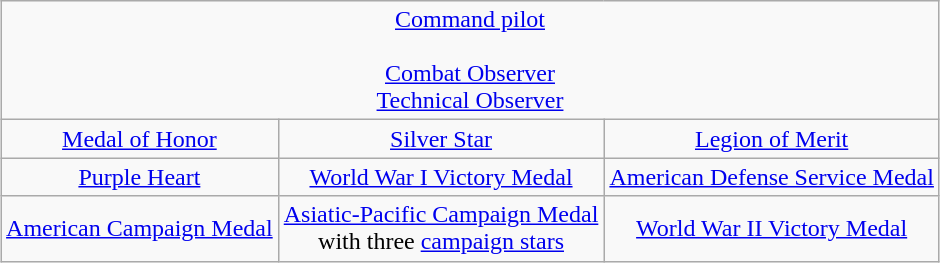<table class="wikitable" style="margin:1em auto; text-align:center;">
<tr>
<td colspan="5"><a href='#'>Command pilot</a><br><br><a href='#'>Combat Observer</a><br>
<a href='#'>Technical Observer</a></td>
</tr>
<tr>
<td><a href='#'>Medal of Honor</a></td>
<td><a href='#'>Silver Star</a></td>
<td><a href='#'>Legion of Merit</a></td>
</tr>
<tr>
<td><a href='#'>Purple Heart</a></td>
<td><a href='#'>World War I Victory Medal</a></td>
<td><a href='#'>American Defense Service Medal</a></td>
</tr>
<tr>
<td><a href='#'>American Campaign Medal</a></td>
<td><a href='#'>Asiatic-Pacific Campaign Medal</a><br>with three <a href='#'>campaign stars</a></td>
<td><a href='#'>World War II Victory Medal</a></td>
</tr>
</table>
